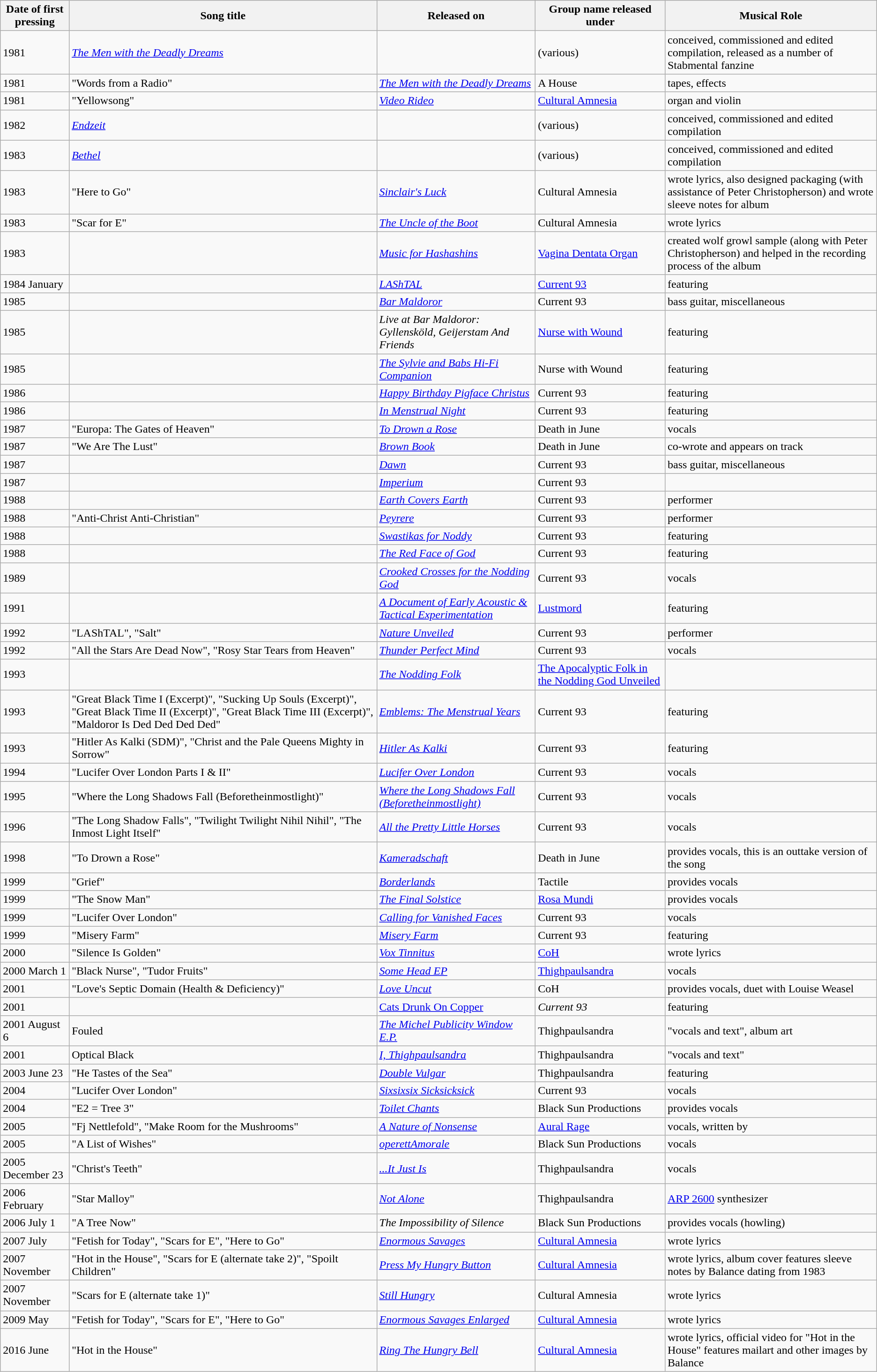<table class="wikitable">
<tr>
<th>Date of first pressing</th>
<th>Song title</th>
<th>Released on</th>
<th>Group name released under</th>
<th>Musical Role</th>
</tr>
<tr>
<td>1981</td>
<td><em><a href='#'>The Men with the Deadly Dreams</a></em></td>
<td></td>
<td>(various)</td>
<td>conceived, commissioned and edited compilation, released as a number of Stabmental fanzine</td>
</tr>
<tr>
<td>1981</td>
<td>"Words from a Radio"</td>
<td><em><a href='#'>The Men with the Deadly Dreams</a></em></td>
<td>A House</td>
<td>tapes, effects</td>
</tr>
<tr>
<td>1981</td>
<td>"Yellowsong"</td>
<td><em><a href='#'>Video Rideo</a></em></td>
<td><a href='#'>Cultural Amnesia</a></td>
<td>organ and violin</td>
</tr>
<tr>
<td>1982</td>
<td><em><a href='#'>Endzeit</a></em></td>
<td></td>
<td>(various)</td>
<td>conceived, commissioned and edited compilation</td>
</tr>
<tr>
<td>1983</td>
<td><em><a href='#'>Bethel</a></em></td>
<td></td>
<td>(various)</td>
<td>conceived, commissioned and edited compilation</td>
</tr>
<tr>
<td>1983</td>
<td>"Here to Go"</td>
<td><em><a href='#'>Sinclair's Luck</a></em></td>
<td>Cultural Amnesia</td>
<td>wrote lyrics, also designed packaging (with assistance of Peter Christopherson) and wrote sleeve notes for album</td>
</tr>
<tr>
<td>1983</td>
<td>"Scar for E"</td>
<td><em><a href='#'>The Uncle of the Boot</a></em></td>
<td>Cultural Amnesia</td>
<td>wrote lyrics</td>
</tr>
<tr>
<td>1983</td>
<td></td>
<td><em><a href='#'>Music for Hashashins</a></em></td>
<td><a href='#'>Vagina Dentata Organ</a></td>
<td>created wolf growl sample (along with Peter Christopherson) and helped in the recording process of the album</td>
</tr>
<tr>
<td>1984 January</td>
<td></td>
<td><em><a href='#'>LAShTAL</a></em></td>
<td><a href='#'>Current 93</a></td>
<td>featuring</td>
</tr>
<tr>
<td>1985</td>
<td></td>
<td><em><a href='#'>Bar Maldoror</a></em></td>
<td>Current 93</td>
<td>bass guitar, miscellaneous</td>
</tr>
<tr>
<td>1985</td>
<td></td>
<td><em>Live at Bar Maldoror: Gyllensköld, Geijerstam And Friends</em></td>
<td><a href='#'>Nurse with Wound</a></td>
<td>featuring</td>
</tr>
<tr>
<td>1985</td>
<td></td>
<td><em><a href='#'>The Sylvie and Babs Hi-Fi Companion</a></em></td>
<td>Nurse with Wound</td>
<td>featuring</td>
</tr>
<tr>
<td>1986</td>
<td></td>
<td><em><a href='#'>Happy Birthday Pigface Christus</a></em></td>
<td>Current 93</td>
<td>featuring</td>
</tr>
<tr>
<td>1986</td>
<td></td>
<td><em><a href='#'>In Menstrual Night</a></em></td>
<td>Current 93</td>
<td>featuring</td>
</tr>
<tr>
<td>1987</td>
<td>"Europa: The Gates of Heaven"</td>
<td><em><a href='#'>To Drown a Rose</a></em></td>
<td>Death in June</td>
<td>vocals</td>
</tr>
<tr>
<td>1987</td>
<td>"We Are The Lust"</td>
<td><em><a href='#'>Brown Book</a></em></td>
<td>Death in June</td>
<td>co-wrote and appears on track</td>
</tr>
<tr>
<td>1987</td>
<td></td>
<td><em><a href='#'>Dawn</a></em></td>
<td>Current 93</td>
<td>bass guitar, miscellaneous</td>
</tr>
<tr>
<td>1987</td>
<td></td>
<td><em><a href='#'>Imperium</a></em></td>
<td>Current 93</td>
<td></td>
</tr>
<tr>
<td>1988</td>
<td></td>
<td><em><a href='#'>Earth Covers Earth</a></em></td>
<td>Current 93</td>
<td>performer</td>
</tr>
<tr>
<td>1988</td>
<td>"Anti-Christ Anti-Christian"</td>
<td><em><a href='#'>Peyrere</a></em></td>
<td>Current 93</td>
<td>performer</td>
</tr>
<tr>
<td>1988</td>
<td></td>
<td><em><a href='#'>Swastikas for Noddy</a></em></td>
<td>Current 93</td>
<td>featuring</td>
</tr>
<tr>
<td>1988</td>
<td></td>
<td><em><a href='#'>The Red Face of God</a></em></td>
<td>Current 93</td>
<td>featuring</td>
</tr>
<tr>
<td>1989</td>
<td></td>
<td><em><a href='#'>Crooked Crosses for the Nodding God</a></em></td>
<td>Current 93</td>
<td>vocals</td>
</tr>
<tr>
<td>1991</td>
<td></td>
<td><em><a href='#'>A Document of Early Acoustic & Tactical Experimentation</a></em></td>
<td><a href='#'>Lustmord</a></td>
<td>featuring</td>
</tr>
<tr>
<td>1992</td>
<td>"LAShTAL", "Salt"</td>
<td><em><a href='#'>Nature Unveiled</a></em></td>
<td>Current 93</td>
<td>performer</td>
</tr>
<tr>
<td>1992</td>
<td>"All the Stars Are Dead Now", "Rosy Star Tears from Heaven"</td>
<td><em><a href='#'>Thunder Perfect Mind</a></em></td>
<td>Current 93</td>
<td>vocals</td>
</tr>
<tr>
<td>1993</td>
<td></td>
<td><em><a href='#'>The Nodding Folk</a></em></td>
<td><a href='#'>The Apocalyptic Folk in the Nodding God Unveiled</a></td>
<td></td>
</tr>
<tr>
<td>1993</td>
<td>"Great Black Time I (Excerpt)", "Sucking Up Souls (Excerpt)", "Great Black Time II (Excerpt)", "Great Black Time III (Excerpt)", "Maldoror Is Ded Ded Ded Ded"</td>
<td><em><a href='#'>Emblems: The Menstrual Years</a></em></td>
<td>Current 93</td>
<td>featuring</td>
</tr>
<tr>
<td>1993</td>
<td>"Hitler As Kalki (SDM)", "Christ and the Pale Queens Mighty in Sorrow"</td>
<td><em><a href='#'>Hitler As Kalki</a></em></td>
<td>Current 93</td>
<td>featuring</td>
</tr>
<tr>
<td>1994</td>
<td>"Lucifer Over London Parts I & II"</td>
<td><em><a href='#'>Lucifer Over London</a></em></td>
<td>Current 93</td>
<td>vocals</td>
</tr>
<tr>
<td>1995</td>
<td>"Where the Long Shadows Fall (Beforetheinmostlight)"</td>
<td><em><a href='#'>Where the Long Shadows Fall (Beforetheinmostlight)</a></em></td>
<td>Current 93</td>
<td>vocals</td>
</tr>
<tr>
<td>1996</td>
<td>"The Long Shadow Falls", "Twilight Twilight Nihil Nihil", "The Inmost Light Itself"</td>
<td><em><a href='#'>All the Pretty Little Horses</a></em></td>
<td>Current 93</td>
<td>vocals</td>
</tr>
<tr>
<td>1998</td>
<td>"To Drown a Rose"</td>
<td><em><a href='#'>Kameradschaft</a></em></td>
<td>Death in June</td>
<td>provides vocals, this is an outtake version of the song</td>
</tr>
<tr>
<td>1999</td>
<td>"Grief"</td>
<td><em><a href='#'>Borderlands</a></em></td>
<td>Tactile</td>
<td>provides vocals</td>
</tr>
<tr>
<td>1999</td>
<td>"The Snow Man"</td>
<td><em><a href='#'>The Final Solstice</a></em></td>
<td><a href='#'>Rosa Mundi</a></td>
<td>provides vocals</td>
</tr>
<tr>
<td>1999</td>
<td>"Lucifer Over London"</td>
<td><em><a href='#'>Calling for Vanished Faces</a></em></td>
<td>Current 93</td>
<td>vocals</td>
</tr>
<tr>
<td>1999</td>
<td>"Misery Farm"</td>
<td><em><a href='#'>Misery Farm</a></em></td>
<td>Current 93</td>
<td>featuring</td>
</tr>
<tr>
<td>2000</td>
<td>"Silence Is Golden"</td>
<td><em><a href='#'>Vox Tinnitus</a></em></td>
<td><a href='#'>CoH</a></td>
<td>wrote lyrics</td>
</tr>
<tr>
<td>2000 March 1</td>
<td>"Black Nurse", "Tudor Fruits"</td>
<td><em><a href='#'>Some Head EP</a></em></td>
<td><a href='#'>Thighpaulsandra</a></td>
<td>vocals</td>
</tr>
<tr>
<td>2001</td>
<td>"Love's Septic Domain (Health & Deficiency)"</td>
<td><em><a href='#'>Love Uncut</a></em></td>
<td>CoH</td>
<td>provides vocals, duet with Louise Weasel</td>
</tr>
<tr>
<td>2001</td>
<td></td>
<td><a href='#'>Cats Drunk On Copper</a></td>
<td><em>Current 93</em></td>
<td>featuring</td>
</tr>
<tr>
<td>2001 August 6</td>
<td>Fouled</td>
<td><em><a href='#'>The Michel Publicity Window E.P.</a></em></td>
<td>Thighpaulsandra</td>
<td>"vocals and text", album art</td>
</tr>
<tr>
<td>2001</td>
<td>Optical Black</td>
<td><em><a href='#'>I, Thighpaulsandra</a></em></td>
<td>Thighpaulsandra</td>
<td>"vocals and text"</td>
</tr>
<tr>
<td>2003 June 23</td>
<td>"He Tastes of the Sea"</td>
<td><em><a href='#'>Double Vulgar</a></em></td>
<td>Thighpaulsandra</td>
<td>featuring</td>
</tr>
<tr>
<td>2004</td>
<td>"Lucifer Over London"</td>
<td><em><a href='#'>Sixsixsix Sicksicksick</a></em></td>
<td>Current 93</td>
<td>vocals</td>
</tr>
<tr>
<td>2004</td>
<td>"E2 = Tree 3"</td>
<td><em><a href='#'>Toilet Chants</a></em></td>
<td>Black Sun Productions</td>
<td>provides vocals</td>
</tr>
<tr>
<td>2005</td>
<td>"Fj Nettlefold", "Make Room for the Mushrooms"</td>
<td><em><a href='#'>A Nature of Nonsense</a></em></td>
<td><a href='#'>Aural Rage</a></td>
<td>vocals, written by</td>
</tr>
<tr>
<td>2005</td>
<td>"A List of Wishes"</td>
<td><em><a href='#'>operettAmorale</a></em></td>
<td>Black Sun Productions</td>
<td>vocals</td>
</tr>
<tr>
<td>2005 December 23</td>
<td>"Christ's Teeth"</td>
<td><em><a href='#'>...It Just Is</a></em></td>
<td>Thighpaulsandra</td>
<td>vocals</td>
</tr>
<tr>
<td>2006 February</td>
<td>"Star Malloy"</td>
<td><em><a href='#'>Not Alone</a></em></td>
<td>Thighpaulsandra</td>
<td><a href='#'>ARP 2600</a> synthesizer</td>
</tr>
<tr>
<td>2006 July 1</td>
<td>"A Tree Now"</td>
<td><em>The Impossibility of Silence</em></td>
<td>Black Sun Productions</td>
<td>provides vocals (howling)</td>
</tr>
<tr>
<td>2007 July</td>
<td>"Fetish for Today", "Scars for E", "Here to Go"</td>
<td><em><a href='#'>Enormous Savages</a></em></td>
<td><a href='#'>Cultural Amnesia</a></td>
<td>wrote lyrics</td>
</tr>
<tr>
<td>2007 November</td>
<td>"Hot in the House", "Scars for E (alternate take 2)", "Spoilt Children"</td>
<td><em><a href='#'>Press My Hungry Button</a></em></td>
<td><a href='#'>Cultural Amnesia</a></td>
<td>wrote lyrics, album cover features sleeve notes by Balance dating from 1983</td>
</tr>
<tr>
<td>2007 November</td>
<td>"Scars for E (alternate take 1)"</td>
<td><em><a href='#'>Still Hungry</a></em></td>
<td>Cultural Amnesia</td>
<td>wrote lyrics</td>
</tr>
<tr>
<td>2009 May</td>
<td>"Fetish for Today", "Scars for E", "Here to Go"</td>
<td><em><a href='#'>Enormous Savages Enlarged</a></em></td>
<td><a href='#'>Cultural Amnesia</a></td>
<td>wrote lyrics</td>
</tr>
<tr>
<td>2016 June</td>
<td>"Hot in the House"</td>
<td><em><a href='#'>Ring The Hungry Bell</a></em></td>
<td><a href='#'>Cultural Amnesia</a></td>
<td>wrote lyrics, official video for "Hot in the House" features mailart and other images by Balance</td>
</tr>
</table>
